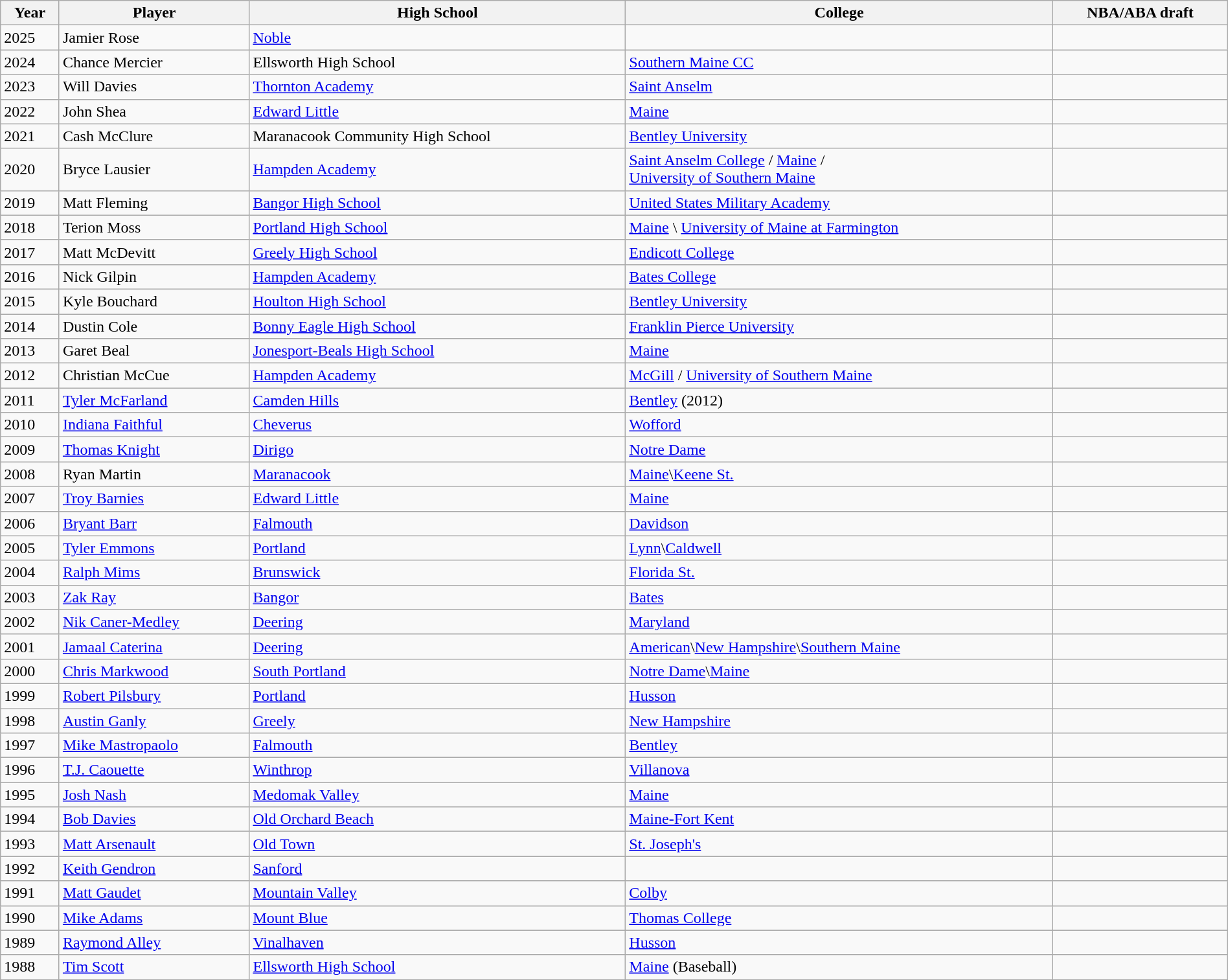<table class="wikitable sortable" width="100%">
<tr>
<th>Year</th>
<th>Player</th>
<th>High School</th>
<th>College</th>
<th>NBA/ABA draft</th>
</tr>
<tr>
<td>2025</td>
<td>Jamier Rose</td>
<td><a href='#'>Noble</a></td>
<td></td>
</tr>
<tr>
<td>2024</td>
<td>Chance Mercier</td>
<td>Ellsworth High School</td>
<td><a href='#'>Southern Maine CC</a></td>
<td></td>
</tr>
<tr>
<td>2023</td>
<td>Will Davies</td>
<td><a href='#'>Thornton Academy</a></td>
<td><a href='#'>Saint Anselm</a></td>
<td></td>
</tr>
<tr>
<td>2022</td>
<td>John Shea</td>
<td><a href='#'>Edward Little</a></td>
<td><a href='#'>Maine</a></td>
<td></td>
</tr>
<tr>
<td>2021</td>
<td>Cash McClure</td>
<td>Maranacook Community High School</td>
<td><a href='#'>Bentley University</a></td>
</tr>
<tr>
<td>2020</td>
<td>Bryce Lausier</td>
<td><a href='#'>Hampden Academy</a></td>
<td><a href='#'>Saint Anselm College</a> / <a href='#'>Maine</a> /<br><a href='#'>University of Southern Maine</a></td>
<td></td>
</tr>
<tr>
<td>2019</td>
<td>Matt Fleming</td>
<td><a href='#'>Bangor High School</a></td>
<td><a href='#'>United States Military Academy</a></td>
<td></td>
</tr>
<tr>
<td>2018</td>
<td>Terion Moss</td>
<td><a href='#'>Portland High School</a></td>
<td><a href='#'>Maine</a> \ <a href='#'>University of Maine at Farmington</a></td>
<td></td>
</tr>
<tr>
<td>2017</td>
<td>Matt McDevitt</td>
<td><a href='#'>Greely High School</a></td>
<td><a href='#'>Endicott College</a></td>
<td></td>
</tr>
<tr>
<td>2016</td>
<td>Nick Gilpin</td>
<td><a href='#'>Hampden Academy</a></td>
<td><a href='#'>Bates College</a></td>
<td></td>
</tr>
<tr>
<td>2015</td>
<td>Kyle Bouchard</td>
<td><a href='#'>Houlton High School</a></td>
<td><a href='#'>Bentley University</a></td>
</tr>
<tr>
<td>2014</td>
<td>Dustin Cole</td>
<td><a href='#'>Bonny Eagle High School</a></td>
<td><a href='#'>Franklin Pierce University</a></td>
<td></td>
</tr>
<tr>
<td>2013</td>
<td>Garet Beal</td>
<td><a href='#'>Jonesport-Beals High School</a></td>
<td><a href='#'>Maine</a></td>
<td></td>
</tr>
<tr>
<td>2012</td>
<td>Christian McCue</td>
<td><a href='#'>Hampden Academy</a></td>
<td><a href='#'>McGill</a> / <a href='#'>University of Southern Maine</a></td>
<td></td>
</tr>
<tr>
<td>2011</td>
<td><a href='#'>Tyler McFarland</a></td>
<td><a href='#'>Camden Hills</a></td>
<td><a href='#'>Bentley</a> (2012)</td>
<td></td>
</tr>
<tr>
<td>2010</td>
<td><a href='#'>Indiana Faithful</a></td>
<td><a href='#'>Cheverus</a></td>
<td><a href='#'>Wofford</a></td>
<td></td>
</tr>
<tr>
<td>2009</td>
<td><a href='#'>Thomas Knight</a></td>
<td><a href='#'>Dirigo</a></td>
<td><a href='#'>Notre Dame</a></td>
<td></td>
</tr>
<tr>
<td>2008</td>
<td>Ryan Martin</td>
<td><a href='#'>Maranacook</a></td>
<td><a href='#'>Maine</a>\<a href='#'>Keene St.</a></td>
<td></td>
</tr>
<tr>
<td>2007</td>
<td><a href='#'>Troy Barnies</a></td>
<td><a href='#'>Edward Little</a></td>
<td><a href='#'>Maine</a></td>
<td></td>
</tr>
<tr>
<td>2006</td>
<td><a href='#'>Bryant Barr</a></td>
<td><a href='#'>Falmouth</a></td>
<td><a href='#'>Davidson</a></td>
<td></td>
</tr>
<tr>
<td>2005</td>
<td><a href='#'>Tyler Emmons</a></td>
<td><a href='#'>Portland</a></td>
<td><a href='#'>Lynn</a>\<a href='#'>Caldwell</a></td>
<td></td>
</tr>
<tr>
<td>2004</td>
<td><a href='#'>Ralph Mims</a></td>
<td><a href='#'>Brunswick</a></td>
<td><a href='#'>Florida St.</a></td>
<td></td>
</tr>
<tr>
<td>2003</td>
<td><a href='#'>Zak Ray</a></td>
<td><a href='#'>Bangor</a></td>
<td><a href='#'>Bates</a></td>
<td></td>
</tr>
<tr>
<td>2002</td>
<td><a href='#'>Nik Caner-Medley</a></td>
<td><a href='#'>Deering</a></td>
<td><a href='#'>Maryland</a></td>
<td></td>
</tr>
<tr>
<td>2001</td>
<td><a href='#'>Jamaal Caterina</a></td>
<td><a href='#'>Deering</a></td>
<td><a href='#'>American</a>\<a href='#'>New Hampshire</a>\<a href='#'>Southern Maine</a></td>
<td></td>
</tr>
<tr>
<td>2000</td>
<td><a href='#'>Chris Markwood</a></td>
<td><a href='#'>South Portland</a></td>
<td><a href='#'>Notre Dame</a>\<a href='#'>Maine</a></td>
<td></td>
</tr>
<tr>
<td>1999</td>
<td><a href='#'>Robert Pilsbury</a></td>
<td><a href='#'>Portland</a></td>
<td><a href='#'>Husson</a></td>
<td></td>
</tr>
<tr>
<td>1998</td>
<td><a href='#'>Austin Ganly</a></td>
<td><a href='#'>Greely</a></td>
<td><a href='#'>New Hampshire</a></td>
<td></td>
</tr>
<tr>
<td>1997</td>
<td><a href='#'>Mike Mastropaolo</a></td>
<td><a href='#'>Falmouth</a></td>
<td><a href='#'>Bentley</a></td>
<td></td>
</tr>
<tr>
<td>1996</td>
<td><a href='#'>T.J. Caouette</a></td>
<td><a href='#'>Winthrop</a></td>
<td><a href='#'>Villanova</a></td>
<td></td>
</tr>
<tr>
<td>1995</td>
<td><a href='#'>Josh Nash</a></td>
<td><a href='#'>Medomak Valley</a></td>
<td><a href='#'>Maine</a></td>
<td></td>
</tr>
<tr>
<td>1994</td>
<td><a href='#'>Bob Davies</a></td>
<td><a href='#'>Old Orchard Beach</a></td>
<td><a href='#'>Maine-Fort Kent</a></td>
<td></td>
</tr>
<tr>
<td>1993</td>
<td><a href='#'>Matt Arsenault</a></td>
<td><a href='#'>Old Town</a></td>
<td><a href='#'>St. Joseph's</a></td>
<td></td>
</tr>
<tr>
<td>1992</td>
<td><a href='#'>Keith Gendron</a></td>
<td><a href='#'>Sanford</a></td>
<td></td>
<td></td>
</tr>
<tr>
<td>1991</td>
<td><a href='#'>Matt Gaudet</a></td>
<td><a href='#'>Mountain Valley</a></td>
<td><a href='#'>Colby</a></td>
<td></td>
</tr>
<tr>
<td>1990</td>
<td><a href='#'>Mike Adams</a></td>
<td><a href='#'>Mount Blue</a></td>
<td><a href='#'>Thomas College</a></td>
<td></td>
</tr>
<tr>
<td>1989</td>
<td><a href='#'>Raymond Alley</a></td>
<td><a href='#'>Vinalhaven</a></td>
<td><a href='#'>Husson</a></td>
<td></td>
</tr>
<tr>
<td>1988</td>
<td><a href='#'>Tim Scott</a></td>
<td><a href='#'>Ellsworth High School</a></td>
<td><a href='#'>Maine</a> (Baseball)</td>
<td></td>
</tr>
<tr>
</tr>
</table>
